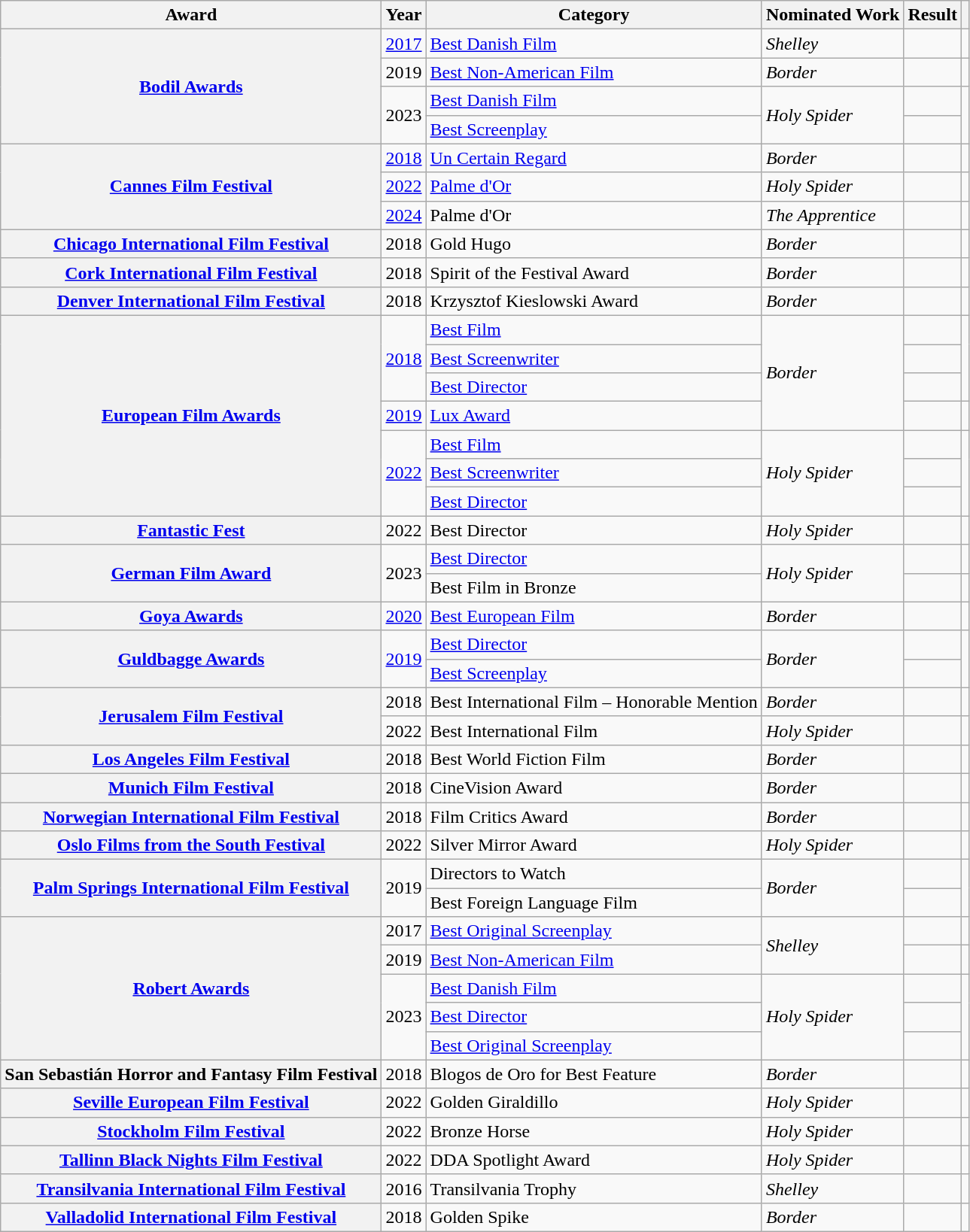<table class="wikitable sortable plainrowheaders">
<tr>
<th scope="col">Award</th>
<th scope="col">Year</th>
<th scope="col">Category</th>
<th scope="col">Nominated Work</th>
<th scope="col">Result</th>
<th scope="col" class="unsortable"></th>
</tr>
<tr>
<th rowspan="4" scope="row"><a href='#'>Bodil Awards</a></th>
<td><a href='#'>2017</a></td>
<td><a href='#'>Best Danish Film</a></td>
<td><em>Shelley</em></td>
<td></td>
<td></td>
</tr>
<tr>
<td>2019</td>
<td><a href='#'>Best Non-American Film</a></td>
<td><em>Border</em></td>
<td></td>
<td></td>
</tr>
<tr>
<td rowspan="2">2023</td>
<td><a href='#'>Best Danish Film</a></td>
<td rowspan="2"><em>Holy Spider</em></td>
<td></td>
<td rowspan="2"></td>
</tr>
<tr>
<td><a href='#'>Best Screenplay</a></td>
<td></td>
</tr>
<tr>
<th rowspan="3" scope="row"><a href='#'>Cannes Film Festival</a></th>
<td><a href='#'>2018</a></td>
<td><a href='#'>Un Certain Regard</a></td>
<td><em>Border</em></td>
<td></td>
<td></td>
</tr>
<tr>
<td><a href='#'>2022</a></td>
<td><a href='#'>Palme d'Or</a></td>
<td><em>Holy Spider</em></td>
<td></td>
<td></td>
</tr>
<tr>
<td><a href='#'>2024</a></td>
<td>Palme d'Or</td>
<td><em>The Apprentice</em></td>
<td></td>
<td></td>
</tr>
<tr>
<th scope="row"><a href='#'>Chicago International Film Festival</a></th>
<td>2018</td>
<td>Gold Hugo</td>
<td><em>Border</em></td>
<td></td>
<td></td>
</tr>
<tr>
<th scope="row"><a href='#'>Cork International Film Festival</a></th>
<td>2018</td>
<td>Spirit of the Festival Award</td>
<td><em>Border</em></td>
<td></td>
<td></td>
</tr>
<tr>
<th scope="row"><a href='#'>Denver International Film Festival</a></th>
<td>2018</td>
<td>Krzysztof Kieslowski Award</td>
<td><em>Border</em></td>
<td></td>
<td></td>
</tr>
<tr>
<th rowspan="7" scope="row"><a href='#'>European Film Awards</a></th>
<td rowspan="3"><a href='#'>2018</a></td>
<td><a href='#'>Best Film</a></td>
<td rowspan="4"><em>Border</em></td>
<td></td>
<td rowspan="3"></td>
</tr>
<tr>
<td><a href='#'>Best Screenwriter</a></td>
<td></td>
</tr>
<tr>
<td><a href='#'>Best Director</a></td>
<td></td>
</tr>
<tr>
<td><a href='#'>2019</a></td>
<td><a href='#'>Lux Award</a></td>
<td></td>
<td></td>
</tr>
<tr>
<td rowspan="3"><a href='#'>2022</a></td>
<td><a href='#'>Best Film</a></td>
<td rowspan="3"><em>Holy Spider</em></td>
<td></td>
<td rowspan="3"></td>
</tr>
<tr>
<td><a href='#'>Best Screenwriter</a></td>
<td></td>
</tr>
<tr>
<td><a href='#'>Best Director</a></td>
<td></td>
</tr>
<tr>
<th scope="row"><a href='#'>Fantastic Fest</a></th>
<td>2022</td>
<td>Best Director</td>
<td><em>Holy Spider</em></td>
<td></td>
<td></td>
</tr>
<tr>
<th rowspan="2" scope="row"><a href='#'>German Film Award</a></th>
<td rowspan="2">2023</td>
<td><a href='#'>Best Director</a></td>
<td rowspan="2"><em>Holy Spider</em></td>
<td></td>
<td></td>
</tr>
<tr>
<td>Best Film in Bronze</td>
<td></td>
<td></td>
</tr>
<tr>
<th scope="row"><a href='#'>Goya Awards</a></th>
<td><a href='#'>2020</a></td>
<td><a href='#'>Best European Film</a></td>
<td><em>Border</em></td>
<td></td>
<td></td>
</tr>
<tr>
<th rowspan="2" scope="row"><a href='#'>Guldbagge Awards</a></th>
<td rowspan="2"><a href='#'>2019</a></td>
<td><a href='#'>Best Director</a></td>
<td rowspan="2"><em>Border</em></td>
<td></td>
<td rowspan="2"></td>
</tr>
<tr>
<td><a href='#'>Best Screenplay</a></td>
<td></td>
</tr>
<tr>
<th rowspan="2" scope="row"><a href='#'>Jerusalem Film Festival</a></th>
<td>2018</td>
<td>Best International Film – Honorable Mention</td>
<td><em>Border</em></td>
<td></td>
<td></td>
</tr>
<tr>
<td>2022</td>
<td>Best International Film</td>
<td><em>Holy Spider</em></td>
<td></td>
<td></td>
</tr>
<tr>
<th scope="row"><a href='#'>Los Angeles Film Festival</a></th>
<td>2018</td>
<td>Best World Fiction Film</td>
<td><em>Border</em></td>
<td></td>
<td></td>
</tr>
<tr>
<th scope="row"><a href='#'>Munich Film Festival</a></th>
<td>2018</td>
<td>CineVision Award</td>
<td><em>Border</em></td>
<td></td>
<td></td>
</tr>
<tr>
<th scope="row"><a href='#'>Norwegian International Film Festival</a></th>
<td>2018</td>
<td>Film Critics Award</td>
<td><em>Border</em></td>
<td></td>
<td></td>
</tr>
<tr>
<th scope="row"><a href='#'>Oslo Films from the South Festival</a></th>
<td>2022</td>
<td>Silver Mirror Award</td>
<td><em>Holy Spider</em></td>
<td></td>
<td></td>
</tr>
<tr>
<th rowspan="2" scope="row"><a href='#'>Palm Springs International Film Festival</a></th>
<td rowspan="2">2019</td>
<td>Directors to Watch</td>
<td rowspan="2"><em>Border</em></td>
<td></td>
<td rowspan="2"></td>
</tr>
<tr>
<td>Best Foreign Language Film</td>
<td></td>
</tr>
<tr>
<th rowspan="5" scope="row"><a href='#'>Robert Awards</a></th>
<td>2017</td>
<td><a href='#'>Best Original Screenplay</a></td>
<td rowspan="2"><em>Shelley</em></td>
<td></td>
<td></td>
</tr>
<tr>
<td>2019</td>
<td><a href='#'>Best Non-American Film</a></td>
<td></td>
<td></td>
</tr>
<tr>
<td rowspan="3">2023</td>
<td><a href='#'>Best Danish Film</a></td>
<td rowspan="3"><em>Holy Spider</em></td>
<td></td>
<td rowspan="3"></td>
</tr>
<tr>
<td><a href='#'>Best Director</a></td>
<td></td>
</tr>
<tr>
<td><a href='#'>Best Original Screenplay</a></td>
<td></td>
</tr>
<tr>
<th scope="row">San Sebastián Horror and Fantasy Film Festival</th>
<td>2018</td>
<td>Blogos de Oro for Best Feature</td>
<td><em>Border</em></td>
<td></td>
<td></td>
</tr>
<tr>
<th scope="row"><a href='#'>Seville European Film Festival</a></th>
<td>2022</td>
<td>Golden Giraldillo</td>
<td><em>Holy Spider</em></td>
<td></td>
<td></td>
</tr>
<tr>
<th scope="row"><a href='#'>Stockholm Film Festival</a></th>
<td>2022</td>
<td>Bronze Horse</td>
<td><em>Holy Spider</em></td>
<td></td>
<td></td>
</tr>
<tr>
<th scope="row"><a href='#'>Tallinn Black Nights Film Festival</a></th>
<td>2022</td>
<td>DDA Spotlight Award</td>
<td><em>Holy Spider</em></td>
<td></td>
<td></td>
</tr>
<tr>
<th scope="row"><a href='#'>Transilvania International Film Festival</a></th>
<td>2016</td>
<td>Transilvania Trophy</td>
<td><em>Shelley</em></td>
<td></td>
<td></td>
</tr>
<tr>
<th scope="row"><a href='#'>Valladolid International Film Festival</a></th>
<td>2018</td>
<td>Golden Spike</td>
<td><em>Border</em></td>
<td></td>
<td></td>
</tr>
</table>
